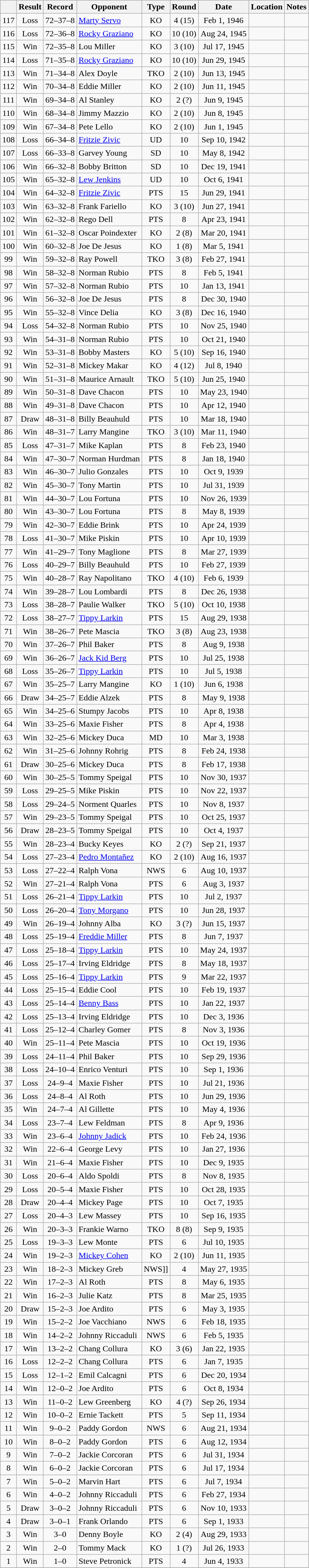<table class="wikitable mw-collapsible" style="text-align:center">
<tr>
<th></th>
<th>Result</th>
<th>Record</th>
<th>Opponent</th>
<th>Type</th>
<th>Round</th>
<th>Date</th>
<th>Location</th>
<th>Notes</th>
</tr>
<tr>
<td>117</td>
<td>Loss</td>
<td>72–37–8</td>
<td align=left><a href='#'>Marty Servo</a></td>
<td>KO</td>
<td>4 (15)</td>
<td>Feb 1, 1946</td>
<td style="text-align:left;"></td>
<td style="text-align:left;"></td>
</tr>
<tr>
<td>116</td>
<td>Loss</td>
<td>72–36–8</td>
<td align=left><a href='#'>Rocky Graziano</a></td>
<td>KO</td>
<td>10 (10)</td>
<td>Aug 24, 1945</td>
<td style="text-align:left;"></td>
<td></td>
</tr>
<tr>
<td>115</td>
<td>Win</td>
<td>72–35–8</td>
<td align=left>Lou Miller</td>
<td>KO</td>
<td>3 (10)</td>
<td>Jul 17, 1945</td>
<td style="text-align:left;"></td>
<td></td>
</tr>
<tr>
<td>114</td>
<td>Loss</td>
<td>71–35–8</td>
<td align=left><a href='#'>Rocky Graziano</a></td>
<td>KO</td>
<td>10 (10)</td>
<td>Jun 29, 1945</td>
<td style="text-align:left;"></td>
<td></td>
</tr>
<tr>
<td>113</td>
<td>Win</td>
<td>71–34–8</td>
<td align=left>Alex Doyle</td>
<td>TKO</td>
<td>2 (10)</td>
<td>Jun 13, 1945</td>
<td style="text-align:left;"></td>
<td></td>
</tr>
<tr>
<td>112</td>
<td>Win</td>
<td>70–34–8</td>
<td align=left>Eddie Miller</td>
<td>KO</td>
<td>2 (10)</td>
<td>Jun 11, 1945</td>
<td style="text-align:left;"></td>
<td></td>
</tr>
<tr>
<td>111</td>
<td>Win</td>
<td>69–34–8</td>
<td align=left>Al Stanley</td>
<td>KO</td>
<td>2 (?)</td>
<td>Jun 9, 1945</td>
<td style="text-align:left;"></td>
<td></td>
</tr>
<tr>
<td>110</td>
<td>Win</td>
<td>68–34–8</td>
<td align=left>Jimmy Mazzio</td>
<td>KO</td>
<td>2 (10)</td>
<td>Jun 8, 1945</td>
<td style="text-align:left;"></td>
<td></td>
</tr>
<tr>
<td>109</td>
<td>Win</td>
<td>67–34–8</td>
<td align=left>Pete Lello</td>
<td>KO</td>
<td>2 (10)</td>
<td>Jun 1, 1945</td>
<td style="text-align:left;"></td>
<td></td>
</tr>
<tr>
<td>108</td>
<td>Loss</td>
<td>66–34–8</td>
<td align=left><a href='#'>Fritzie Zivic</a></td>
<td>UD</td>
<td>10</td>
<td>Sep 10, 1942</td>
<td style="text-align:left;"></td>
<td></td>
</tr>
<tr>
<td>107</td>
<td>Loss</td>
<td>66–33–8</td>
<td align=left>Garvey Young</td>
<td>SD</td>
<td>10</td>
<td>May 8, 1942</td>
<td style="text-align:left;"></td>
<td></td>
</tr>
<tr>
<td>106</td>
<td>Win</td>
<td>66–32–8</td>
<td align=left>Bobby Britton</td>
<td>SD</td>
<td>10</td>
<td>Dec 19, 1941</td>
<td style="text-align:left;"></td>
<td></td>
</tr>
<tr>
<td>105</td>
<td>Win</td>
<td>65–32–8</td>
<td align=left><a href='#'>Lew Jenkins</a></td>
<td>UD</td>
<td>10</td>
<td>Oct 6, 1941</td>
<td style="text-align:left;"></td>
<td></td>
</tr>
<tr>
<td>104</td>
<td>Win</td>
<td>64–32–8</td>
<td align=left><a href='#'>Fritzie Zivic</a></td>
<td>PTS</td>
<td>15</td>
<td>Jun 29, 1941</td>
<td style="text-align:left;"></td>
<td style="text-align:left;"></td>
</tr>
<tr>
<td>103</td>
<td>Win</td>
<td>63–32–8</td>
<td align=left>Frank Fariello</td>
<td>KO</td>
<td>3 (10)</td>
<td>Jun 27, 1941</td>
<td style="text-align:left;"></td>
<td></td>
</tr>
<tr>
<td>102</td>
<td>Win</td>
<td>62–32–8</td>
<td align=left>Rego Dell</td>
<td>PTS</td>
<td>8</td>
<td>Apr 23, 1941</td>
<td style="text-align:left;"></td>
<td></td>
</tr>
<tr>
<td>101</td>
<td>Win</td>
<td>61–32–8</td>
<td align=left>Oscar Poindexter</td>
<td>KO</td>
<td>2 (8)</td>
<td>Mar 20, 1941</td>
<td style="text-align:left;"></td>
<td></td>
</tr>
<tr>
<td>100</td>
<td>Win</td>
<td>60–32–8</td>
<td align=left>Joe De Jesus</td>
<td>KO</td>
<td>1 (8)</td>
<td>Mar 5, 1941</td>
<td style="text-align:left;"></td>
<td></td>
</tr>
<tr>
<td>99</td>
<td>Win</td>
<td>59–32–8</td>
<td align=left>Ray Powell</td>
<td>TKO</td>
<td>3 (8)</td>
<td>Feb 27, 1941</td>
<td style="text-align:left;"></td>
<td></td>
</tr>
<tr>
<td>98</td>
<td>Win</td>
<td>58–32–8</td>
<td align=left>Norman Rubio</td>
<td>PTS</td>
<td>8</td>
<td>Feb 5, 1941</td>
<td style="text-align:left;"></td>
<td></td>
</tr>
<tr>
<td>97</td>
<td>Win</td>
<td>57–32–8</td>
<td align=left>Norman Rubio</td>
<td>PTS</td>
<td>10</td>
<td>Jan 13, 1941</td>
<td style="text-align:left;"></td>
<td></td>
</tr>
<tr>
<td>96</td>
<td>Win</td>
<td>56–32–8</td>
<td align=left>Joe De Jesus</td>
<td>PTS</td>
<td>8</td>
<td>Dec 30, 1940</td>
<td style="text-align:left;"></td>
<td></td>
</tr>
<tr>
<td>95</td>
<td>Win</td>
<td>55–32–8</td>
<td align=left>Vince Delia</td>
<td>KO</td>
<td>3 (8)</td>
<td>Dec 16, 1940</td>
<td style="text-align:left;"></td>
<td></td>
</tr>
<tr>
<td>94</td>
<td>Loss</td>
<td>54–32–8</td>
<td align=left>Norman Rubio</td>
<td>PTS</td>
<td>10</td>
<td>Nov 25, 1940</td>
<td style="text-align:left;"></td>
<td></td>
</tr>
<tr>
<td>93</td>
<td>Win</td>
<td>54–31–8</td>
<td align=left>Norman Rubio</td>
<td>PTS</td>
<td>10</td>
<td>Oct 21, 1940</td>
<td style="text-align:left;"></td>
<td></td>
</tr>
<tr>
<td>92</td>
<td>Win</td>
<td>53–31–8</td>
<td align=left>Bobby Masters</td>
<td>KO</td>
<td>5 (10)</td>
<td>Sep 16, 1940</td>
<td style="text-align:left;"></td>
<td></td>
</tr>
<tr>
<td>91</td>
<td>Win</td>
<td>52–31–8</td>
<td align=left>Mickey Makar</td>
<td>KO</td>
<td>4 (12)</td>
<td>Jul 8, 1940</td>
<td style="text-align:left;"></td>
<td></td>
</tr>
<tr>
<td>90</td>
<td>Win</td>
<td>51–31–8</td>
<td align=left>Maurice Arnault</td>
<td>TKO</td>
<td>5 (10)</td>
<td>Jun 25, 1940</td>
<td style="text-align:left;"></td>
<td></td>
</tr>
<tr>
<td>89</td>
<td>Win</td>
<td>50–31–8</td>
<td align=left>Dave Chacon</td>
<td>PTS</td>
<td>10</td>
<td>May 23, 1940</td>
<td style="text-align:left;"></td>
<td></td>
</tr>
<tr>
<td>88</td>
<td>Win</td>
<td>49–31–8</td>
<td align=left>Dave Chacon</td>
<td>PTS</td>
<td>10</td>
<td>Apr 12, 1940</td>
<td style="text-align:left;"></td>
<td></td>
</tr>
<tr>
<td>87</td>
<td>Draw</td>
<td>48–31–8</td>
<td align=left>Billy Beauhuld</td>
<td>PTS</td>
<td>10</td>
<td>Mar 18, 1940</td>
<td style="text-align:left;"></td>
<td></td>
</tr>
<tr>
<td>86</td>
<td>Win</td>
<td>48–31–7</td>
<td align=left>Larry Mangine</td>
<td>TKO</td>
<td>3 (10)</td>
<td>Mar 11, 1940</td>
<td style="text-align:left;"></td>
<td></td>
</tr>
<tr>
<td>85</td>
<td>Loss</td>
<td>47–31–7</td>
<td align=left>Mike Kaplan</td>
<td>PTS</td>
<td>8</td>
<td>Feb 23, 1940</td>
<td style="text-align:left;"></td>
<td></td>
</tr>
<tr>
<td>84</td>
<td>Win</td>
<td>47–30–7</td>
<td align=left>Norman Hurdman</td>
<td>PTS</td>
<td>8</td>
<td>Jan 18, 1940</td>
<td style="text-align:left;"></td>
<td></td>
</tr>
<tr>
<td>83</td>
<td>Win</td>
<td>46–30–7</td>
<td align=left>Julio Gonzales</td>
<td>PTS</td>
<td>10</td>
<td>Oct 9, 1939</td>
<td style="text-align:left;"></td>
<td></td>
</tr>
<tr>
<td>82</td>
<td>Win</td>
<td>45–30–7</td>
<td align=left>Tony Martin</td>
<td>PTS</td>
<td>10</td>
<td>Jul 31, 1939</td>
<td style="text-align:left;"></td>
<td></td>
</tr>
<tr>
<td>81</td>
<td>Win</td>
<td>44–30–7</td>
<td align=left>Lou Fortuna</td>
<td>PTS</td>
<td>10</td>
<td>Nov 26, 1939</td>
<td style="text-align:left;"></td>
<td></td>
</tr>
<tr>
<td>80</td>
<td>Win</td>
<td>43–30–7</td>
<td align=left>Lou Fortuna</td>
<td>PTS</td>
<td>8</td>
<td>May 8, 1939</td>
<td style="text-align:left;"></td>
<td></td>
</tr>
<tr>
<td>79</td>
<td>Win</td>
<td>42–30–7</td>
<td align=left>Eddie Brink</td>
<td>PTS</td>
<td>10</td>
<td>Apr 24, 1939</td>
<td style="text-align:left;"></td>
<td></td>
</tr>
<tr>
<td>78</td>
<td>Loss</td>
<td>41–30–7</td>
<td align=left>Mike Piskin</td>
<td>PTS</td>
<td>10</td>
<td>Apr 10, 1939</td>
<td style="text-align:left;"></td>
<td></td>
</tr>
<tr>
<td>77</td>
<td>Win</td>
<td>41–29–7</td>
<td align=left>Tony Maglione</td>
<td>PTS</td>
<td>8</td>
<td>Mar 27, 1939</td>
<td style="text-align:left;"></td>
<td></td>
</tr>
<tr>
<td>76</td>
<td>Loss</td>
<td>40–29–7</td>
<td align=left>Billy Beauhuld</td>
<td>PTS</td>
<td>10</td>
<td>Feb 27, 1939</td>
<td style="text-align:left;"></td>
<td></td>
</tr>
<tr>
<td>75</td>
<td>Win</td>
<td>40–28–7</td>
<td align=left>Ray Napolitano</td>
<td>TKO</td>
<td>4 (10)</td>
<td>Feb 6, 1939</td>
<td style="text-align:left;"></td>
<td></td>
</tr>
<tr>
<td>74</td>
<td>Win</td>
<td>39–28–7</td>
<td align=left>Lou Lombardi</td>
<td>PTS</td>
<td>8</td>
<td>Dec 26, 1938</td>
<td style="text-align:left;"></td>
<td></td>
</tr>
<tr>
<td>73</td>
<td>Loss</td>
<td>38–28–7</td>
<td align=left>Paulie Walker</td>
<td>TKO</td>
<td>5 (10)</td>
<td>Oct 10, 1938</td>
<td style="text-align:left;"></td>
<td></td>
</tr>
<tr>
<td>72</td>
<td>Loss</td>
<td>38–27–7</td>
<td align=left><a href='#'>Tippy Larkin</a></td>
<td>PTS</td>
<td>15</td>
<td>Aug 29, 1938</td>
<td style="text-align:left;"></td>
<td></td>
</tr>
<tr>
<td>71</td>
<td>Win</td>
<td>38–26–7</td>
<td align=left>Pete Mascia</td>
<td>TKO</td>
<td>3 (8)</td>
<td>Aug 23, 1938</td>
<td style="text-align:left;"></td>
<td style="text-align:left;"></td>
</tr>
<tr>
<td>70</td>
<td>Win</td>
<td>37–26–7</td>
<td align=left>Phil Baker</td>
<td>PTS</td>
<td>8</td>
<td>Aug 9, 1938</td>
<td style="text-align:left;"></td>
<td></td>
</tr>
<tr>
<td>69</td>
<td>Win</td>
<td>36–26–7</td>
<td align=left><a href='#'>Jack Kid Berg</a></td>
<td>PTS</td>
<td>10</td>
<td>Jul 25, 1938</td>
<td style="text-align:left;"></td>
<td></td>
</tr>
<tr>
<td>68</td>
<td>Loss</td>
<td>35–26–7</td>
<td style="text-align:left;"><a href='#'>Tippy Larkin</a></td>
<td>PTS</td>
<td>10</td>
<td>Jul 5, 1938</td>
<td style="text-align:left;"></td>
<td></td>
</tr>
<tr>
<td>67</td>
<td>Win</td>
<td>35–25–7</td>
<td style="text-align:left;">Larry Mangine</td>
<td>KO</td>
<td>1 (10)</td>
<td>Jun 6, 1938</td>
<td style="text-align:left;"></td>
<td></td>
</tr>
<tr>
<td>66</td>
<td>Draw</td>
<td>34–25–7</td>
<td style="text-align:left;">Eddie Alzek</td>
<td>PTS</td>
<td>8</td>
<td>May 9, 1938</td>
<td style="text-align:left;"></td>
<td></td>
</tr>
<tr>
<td>65</td>
<td>Win</td>
<td>34–25–6</td>
<td style="text-align:left;">Stumpy Jacobs</td>
<td>PTS</td>
<td>10</td>
<td>Apr 8, 1938</td>
<td style="text-align:left;"></td>
<td></td>
</tr>
<tr>
<td>64</td>
<td>Win</td>
<td>33–25–6</td>
<td style="text-align:left;">Maxie Fisher</td>
<td>PTS</td>
<td>8</td>
<td>Apr 4, 1938</td>
<td style="text-align:left;"></td>
<td></td>
</tr>
<tr>
<td>63</td>
<td>Win</td>
<td>32–25–6</td>
<td style="text-align:left;">Mickey Duca</td>
<td>MD</td>
<td>10</td>
<td>Mar 3, 1938</td>
<td style="text-align:left;"></td>
<td></td>
</tr>
<tr>
<td>62</td>
<td>Win</td>
<td>31–25–6</td>
<td style="text-align:left;">Johnny Rohrig</td>
<td>PTS</td>
<td>8</td>
<td>Feb 24, 1938</td>
<td style="text-align:left;"></td>
<td></td>
</tr>
<tr>
<td>61</td>
<td>Draw</td>
<td>30–25–6</td>
<td style="text-align:left;">Mickey Duca</td>
<td>PTS</td>
<td>8</td>
<td>Feb 17, 1938</td>
<td style="text-align:left;"></td>
<td></td>
</tr>
<tr>
<td>60</td>
<td>Win</td>
<td>30–25–5</td>
<td style="text-align:left;">Tommy Speigal</td>
<td>PTS</td>
<td>10</td>
<td>Nov 30, 1937</td>
<td style="text-align:left;"></td>
<td></td>
</tr>
<tr>
<td>59</td>
<td>Loss</td>
<td>29–25–5</td>
<td style="text-align:left;">Mike Piskin</td>
<td>PTS</td>
<td>10</td>
<td>Nov 22, 1937</td>
<td style="text-align:left;"></td>
<td></td>
</tr>
<tr>
<td>58</td>
<td>Loss</td>
<td>29–24–5</td>
<td style="text-align:left;">Norment Quarles</td>
<td>PTS</td>
<td>10</td>
<td>Nov 8, 1937</td>
<td style="text-align:left;"></td>
<td></td>
</tr>
<tr>
<td>57</td>
<td>Win</td>
<td>29–23–5</td>
<td style="text-align:left;">Tommy Speigal</td>
<td>PTS</td>
<td>10</td>
<td>Oct 25, 1937</td>
<td style="text-align:left;"></td>
<td></td>
</tr>
<tr>
<td>56</td>
<td>Draw</td>
<td>28–23–5</td>
<td style="text-align:left;">Tommy Speigal</td>
<td>PTS</td>
<td>10</td>
<td>Oct 4, 1937</td>
<td style="text-align:left;"></td>
<td></td>
</tr>
<tr>
<td>55</td>
<td>Win</td>
<td>28–23–4</td>
<td style="text-align:left;">Bucky Keyes</td>
<td>KO</td>
<td>2 (?)</td>
<td>Sep 21, 1937</td>
<td style="text-align:left;"></td>
<td></td>
</tr>
<tr>
<td>54</td>
<td>Loss</td>
<td>27–23–4</td>
<td style="text-align:left;"><a href='#'>Pedro Montañez</a></td>
<td>KO</td>
<td>2 (10)</td>
<td>Aug 16, 1937</td>
<td style="text-align:left;"></td>
<td></td>
</tr>
<tr>
<td>53</td>
<td>Loss</td>
<td>27–22–4</td>
<td style="text-align:left;">Ralph Vona</td>
<td>NWS</td>
<td>6</td>
<td>Aug 10, 1937</td>
<td style="text-align:left;"></td>
<td></td>
</tr>
<tr>
<td>52</td>
<td>Win</td>
<td>27–21–4</td>
<td style="text-align:left;">Ralph Vona</td>
<td>PTS</td>
<td>6</td>
<td>Aug 3, 1937</td>
<td style="text-align:left;"></td>
<td></td>
</tr>
<tr>
<td>51</td>
<td>Loss</td>
<td>26–21–4</td>
<td style="text-align:left;"><a href='#'>Tippy Larkin</a></td>
<td>PTS</td>
<td>10</td>
<td>Jul 2, 1937</td>
<td style="text-align:left;"></td>
<td></td>
</tr>
<tr>
<td>50</td>
<td>Loss</td>
<td>26–20–4</td>
<td style="text-align:left;"><a href='#'>Tony Morgano</a></td>
<td>PTS</td>
<td>10</td>
<td>Jun 28, 1937</td>
<td style="text-align:left;"></td>
<td></td>
</tr>
<tr>
<td>49</td>
<td>Win</td>
<td>26–19–4</td>
<td style="text-align:left;">Johnny Alba</td>
<td>KO</td>
<td>3 (?)</td>
<td>Jun 15, 1937</td>
<td style="text-align:left;"></td>
<td></td>
</tr>
<tr>
<td>48</td>
<td>Loss</td>
<td>25–19–4</td>
<td style="text-align:left;"><a href='#'>Freddie Miller</a></td>
<td>PTS</td>
<td>8</td>
<td>Jun 7, 1937</td>
<td style="text-align:left;"></td>
<td></td>
</tr>
<tr>
<td>47</td>
<td>Loss</td>
<td>25–18–4</td>
<td style="text-align:left;"><a href='#'>Tippy Larkin</a></td>
<td>PTS</td>
<td>10</td>
<td>May 24, 1937</td>
<td style="text-align:left;"></td>
<td></td>
</tr>
<tr>
<td>46</td>
<td>Loss</td>
<td>25–17–4</td>
<td style="text-align:left;">Irving Eldridge</td>
<td>PTS</td>
<td>8</td>
<td>May 18, 1937</td>
<td style="text-align:left;"></td>
<td></td>
</tr>
<tr>
<td>45</td>
<td>Loss</td>
<td>25–16–4</td>
<td style="text-align:left;"><a href='#'>Tippy Larkin</a></td>
<td>PTS</td>
<td>9</td>
<td>Mar 22, 1937</td>
<td style="text-align:left;"></td>
<td></td>
</tr>
<tr>
<td>44</td>
<td>Loss</td>
<td>25–15–4</td>
<td style="text-align:left;">Eddie Cool</td>
<td>PTS</td>
<td>10</td>
<td>Feb 19, 1937</td>
<td style="text-align:left;"></td>
<td></td>
</tr>
<tr>
<td>43</td>
<td>Loss</td>
<td>25–14–4</td>
<td style="text-align:left;"><a href='#'>Benny Bass</a></td>
<td>PTS</td>
<td>10</td>
<td>Jan 22, 1937</td>
<td style="text-align:left;"></td>
<td></td>
</tr>
<tr>
<td>42</td>
<td>Loss</td>
<td>25–13–4</td>
<td style="text-align:left;">Irving Eldridge</td>
<td>PTS</td>
<td>10</td>
<td>Dec 3, 1936</td>
<td style="text-align:left;"></td>
<td></td>
</tr>
<tr>
<td>41</td>
<td>Loss</td>
<td>25–12–4</td>
<td style="text-align:left;">Charley Gomer</td>
<td>PTS</td>
<td>8</td>
<td>Nov 3, 1936</td>
<td style="text-align:left;"></td>
<td></td>
</tr>
<tr>
<td>40</td>
<td>Win</td>
<td>25–11–4</td>
<td style="text-align:left;">Pete Mascia</td>
<td>PTS</td>
<td>10</td>
<td>Oct 19, 1936</td>
<td style="text-align:left;"></td>
<td></td>
</tr>
<tr>
<td>39</td>
<td>Loss</td>
<td>24–11–4</td>
<td style="text-align:left;">Phil Baker</td>
<td>PTS</td>
<td>10</td>
<td>Sep 29, 1936</td>
<td style="text-align:left;"></td>
<td></td>
</tr>
<tr>
<td>38</td>
<td>Loss</td>
<td>24–10–4</td>
<td style="text-align:left;">Enrico Venturi</td>
<td>PTS</td>
<td>10</td>
<td>Sep 1, 1936</td>
<td style="text-align:left;"></td>
<td></td>
</tr>
<tr>
<td>37</td>
<td>Loss</td>
<td>24–9–4</td>
<td style="text-align:left;">Maxie Fisher</td>
<td>PTS</td>
<td>10</td>
<td>Jul 21, 1936</td>
<td style="text-align:left;"></td>
<td></td>
</tr>
<tr>
<td>36</td>
<td>Loss</td>
<td>24–8–4</td>
<td style="text-align:left;">Al Roth</td>
<td>PTS</td>
<td>10</td>
<td>Jun 29, 1936</td>
<td style="text-align:left;"></td>
<td></td>
</tr>
<tr>
<td>35</td>
<td>Win</td>
<td>24–7–4</td>
<td style="text-align:left;">Al Gillette</td>
<td>PTS</td>
<td>10</td>
<td>May 4, 1936</td>
<td style="text-align:left;"></td>
<td></td>
</tr>
<tr>
<td>34</td>
<td>Loss</td>
<td>23–7–4</td>
<td style="text-align:left;">Lew Feldman</td>
<td>PTS</td>
<td>8</td>
<td>Apr 9, 1936</td>
<td style="text-align:left;"></td>
<td></td>
</tr>
<tr>
<td>33</td>
<td>Win</td>
<td>23–6–4</td>
<td style="text-align:left;"><a href='#'>Johnny Jadick</a></td>
<td>PTS</td>
<td>10</td>
<td>Feb 24, 1936</td>
<td style="text-align:left;"></td>
<td></td>
</tr>
<tr>
<td>32</td>
<td>Win</td>
<td>22–6–4</td>
<td style="text-align:left;">George Levy</td>
<td>PTS</td>
<td>10</td>
<td>Jan 27, 1936</td>
<td style="text-align:left;"></td>
<td></td>
</tr>
<tr>
<td>31</td>
<td>Win</td>
<td>21–6–4</td>
<td style="text-align:left;">Maxie Fisher</td>
<td>PTS</td>
<td>10</td>
<td>Dec 9, 1935</td>
<td style="text-align:left;"></td>
<td></td>
</tr>
<tr>
<td>30</td>
<td>Loss</td>
<td>20–6–4</td>
<td style="text-align:left;">Aldo Spoldi</td>
<td>PTS</td>
<td>8</td>
<td>Nov 8, 1935</td>
<td style="text-align:left;"></td>
<td></td>
</tr>
<tr>
<td>29</td>
<td>Loss</td>
<td>20–5–4</td>
<td style="text-align:left;">Maxie Fisher</td>
<td>PTS</td>
<td>10</td>
<td>Oct 28, 1935</td>
<td style="text-align:left;"></td>
<td></td>
</tr>
<tr>
<td>28</td>
<td>Draw</td>
<td>20–4–4</td>
<td style="text-align:left;">Mickey Page</td>
<td>PTS</td>
<td>10</td>
<td>Oct 7, 1935</td>
<td style="text-align:left;"></td>
<td></td>
</tr>
<tr>
<td>27</td>
<td>Loss</td>
<td>20–4–3</td>
<td style="text-align:left;">Lew Massey</td>
<td>PTS</td>
<td>10</td>
<td>Sep 16, 1935</td>
<td style="text-align:left;"></td>
<td></td>
</tr>
<tr>
<td>26</td>
<td>Win</td>
<td>20–3–3</td>
<td style="text-align:left;">Frankie Warno</td>
<td>TKO</td>
<td>8 (8)</td>
<td>Sep 9, 1935</td>
<td style="text-align:left;"></td>
<td></td>
</tr>
<tr>
<td>25</td>
<td>Loss</td>
<td>19–3–3</td>
<td style="text-align:left;">Lew Monte</td>
<td>PTS</td>
<td>6</td>
<td>Jul 10, 1935</td>
<td style="text-align:left;"></td>
<td></td>
</tr>
<tr>
<td>24</td>
<td>Win</td>
<td>19–2–3</td>
<td style="text-align:left;"><a href='#'>Mickey Cohen</a></td>
<td>KO</td>
<td>2 (10)</td>
<td>Jun 11, 1935</td>
<td style="text-align:left;"></td>
<td></td>
</tr>
<tr>
<td>23</td>
<td>Win</td>
<td>18–2–3</td>
<td style="text-align:left;">Mickey Greb</td>
<td>NWS]]</td>
<td>4</td>
<td>May 27, 1935</td>
<td style="text-align:left;"></td>
<td></td>
</tr>
<tr>
<td>22</td>
<td>Win</td>
<td>17–2–3</td>
<td style="text-align:left;">Al Roth</td>
<td>PTS</td>
<td>8</td>
<td>May 6, 1935</td>
<td style="text-align:left;"></td>
<td></td>
</tr>
<tr>
<td>21</td>
<td>Win</td>
<td>16–2–3</td>
<td style="text-align:left;">Julie Katz</td>
<td>PTS</td>
<td>8</td>
<td>Mar 25, 1935</td>
<td style="text-align:left;"></td>
<td></td>
</tr>
<tr>
<td>20</td>
<td>Draw</td>
<td>15–2–3</td>
<td style="text-align:left;">Joe Ardito</td>
<td>PTS</td>
<td>6</td>
<td>May 3, 1935</td>
<td style="text-align:left;"></td>
<td style="text-align:left;"></td>
</tr>
<tr>
<td>19</td>
<td>Win</td>
<td>15–2–2</td>
<td style="text-align:left;">Joe Vacchiano</td>
<td>NWS</td>
<td>6</td>
<td>Feb 18, 1935</td>
<td style="text-align:left;"></td>
<td></td>
</tr>
<tr>
<td>18</td>
<td>Win</td>
<td>14–2–2</td>
<td style="text-align:left;">Johnny Riccaduli</td>
<td>NWS</td>
<td>6</td>
<td>Feb 5, 1935</td>
<td style="text-align:left;"></td>
<td></td>
</tr>
<tr>
<td>17</td>
<td>Win</td>
<td>13–2–2</td>
<td style="text-align:left;">Chang Collura</td>
<td>KO</td>
<td>3 (6)</td>
<td>Jan 22, 1935</td>
<td style="text-align:left;"></td>
<td></td>
</tr>
<tr>
<td>16</td>
<td>Loss</td>
<td>12–2–2</td>
<td style="text-align:left;">Chang Collura</td>
<td>PTS</td>
<td>6</td>
<td>Jan 7, 1935</td>
<td style="text-align:left;"></td>
<td></td>
</tr>
<tr>
<td>15</td>
<td>Loss</td>
<td>12–1–2</td>
<td style="text-align:left;">Emil Calcagni</td>
<td>PTS</td>
<td>6</td>
<td>Dec 20, 1934</td>
<td style="text-align:left;"></td>
<td></td>
</tr>
<tr>
<td>14</td>
<td>Win</td>
<td>12–0–2</td>
<td style="text-align:left;">Joe Ardito</td>
<td>PTS</td>
<td>6</td>
<td>Oct 8, 1934</td>
<td style="text-align:left;"></td>
<td></td>
</tr>
<tr>
<td>13</td>
<td>Win</td>
<td>11–0–2</td>
<td style="text-align:left;">Lew Greenberg</td>
<td>KO</td>
<td>4 (?)</td>
<td>Sep 26, 1934</td>
<td style="text-align:left;"></td>
<td></td>
</tr>
<tr>
<td>12</td>
<td>Win</td>
<td>10–0–2</td>
<td style="text-align:left;">Ernie Tackett</td>
<td>PTS</td>
<td>5</td>
<td>Sep 11, 1934</td>
<td style="text-align:left;"></td>
<td></td>
</tr>
<tr>
<td>11</td>
<td>Win</td>
<td>9–0–2</td>
<td style="text-align:left;">Paddy Gordon</td>
<td>NWS</td>
<td>6</td>
<td>Aug 21, 1934</td>
<td style="text-align:left;"></td>
<td></td>
</tr>
<tr>
<td>10</td>
<td>Win</td>
<td>8–0–2</td>
<td style="text-align:left;">Paddy Gordon</td>
<td>PTS</td>
<td>6</td>
<td>Aug 12, 1934</td>
<td style="text-align:left;"></td>
<td style="text-align:left;"></td>
</tr>
<tr>
<td>9</td>
<td>Win</td>
<td>7–0–2</td>
<td style="text-align:left;">Jackie Corcoran</td>
<td>PTS</td>
<td>6</td>
<td>Jul 31, 1934</td>
<td style="text-align:left;"></td>
<td></td>
</tr>
<tr>
<td>8</td>
<td>Win</td>
<td>6–0–2</td>
<td style="text-align:left;">Jackie Corcoran</td>
<td>PTS</td>
<td>6</td>
<td>Jul 17, 1934</td>
<td style="text-align:left;"></td>
<td></td>
</tr>
<tr>
<td>7</td>
<td>Win</td>
<td>5–0–2</td>
<td style="text-align:left;">Marvin Hart</td>
<td>PTS</td>
<td>6</td>
<td>Jul 7, 1934</td>
<td style="text-align:left;"></td>
<td style="text-align:left;"></td>
</tr>
<tr>
<td>6</td>
<td>Win</td>
<td>4–0–2</td>
<td style="text-align:left;">Johnny Riccaduli</td>
<td>PTS</td>
<td>6</td>
<td>Feb 27, 1934</td>
<td style="text-align:left;"></td>
<td></td>
</tr>
<tr>
<td>5</td>
<td>Draw</td>
<td>3–0–2</td>
<td style="text-align:left;">Johnny Riccaduli</td>
<td>PTS</td>
<td>6</td>
<td>Nov 10, 1933</td>
<td style="text-align:left;"></td>
<td></td>
</tr>
<tr>
<td>4</td>
<td>Draw</td>
<td>3–0–1</td>
<td style="text-align:left;">Frank Orlando</td>
<td>PTS</td>
<td>6</td>
<td>Sep 1, 1933</td>
<td style="text-align:left;"></td>
<td></td>
</tr>
<tr>
<td>3</td>
<td>Win</td>
<td>3–0</td>
<td style="text-align:left;">Denny Boyle</td>
<td>KO</td>
<td>2 (4)</td>
<td>Aug 29, 1933</td>
<td style="text-align:left;"></td>
<td></td>
</tr>
<tr>
<td>2</td>
<td>Win</td>
<td>2–0</td>
<td style="text-align:left;">Tommy Mack</td>
<td>KO</td>
<td>1 (?)</td>
<td>Jul 26, 1933</td>
<td style="text-align:left;"></td>
<td></td>
</tr>
<tr>
<td>1</td>
<td>Win</td>
<td>1–0</td>
<td style="text-align:left;">Steve Petronick</td>
<td>PTS</td>
<td>4</td>
<td>Jun 4, 1933</td>
<td style="text-align:left;"></td>
<td></td>
</tr>
<tr>
</tr>
</table>
